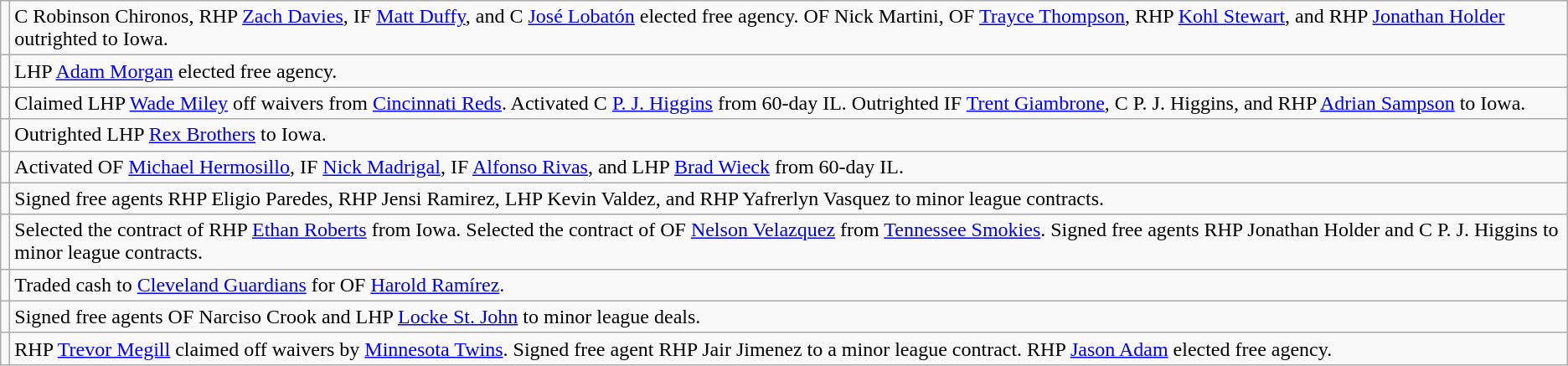<table class="wikitable">
<tr>
<td></td>
<td>C Robinson Chironos, RHP <a href='#'>Zach Davies</a>, IF <a href='#'>Matt Duffy</a>, and C <a href='#'>José Lobatón</a> elected free agency. OF Nick Martini, OF <a href='#'>Trayce Thompson</a>, RHP <a href='#'>Kohl Stewart</a>, and RHP <a href='#'>Jonathan Holder</a> outrighted to Iowa.</td>
</tr>
<tr>
<td></td>
<td>LHP <a href='#'>Adam Morgan</a> elected free agency.</td>
</tr>
<tr>
<td></td>
<td>Claimed LHP <a href='#'>Wade Miley</a> off waivers from <a href='#'>Cincinnati Reds</a>. Activated C <a href='#'>P. J. Higgins</a> from 60-day IL. Outrighted IF <a href='#'>Trent Giambrone</a>, C P. J. Higgins, and RHP <a href='#'>Adrian Sampson</a> to Iowa.</td>
</tr>
<tr>
<td></td>
<td>Outrighted LHP <a href='#'>Rex Brothers</a> to Iowa.</td>
</tr>
<tr>
<td></td>
<td>Activated OF <a href='#'>Michael Hermosillo</a>, IF <a href='#'>Nick Madrigal</a>, IF <a href='#'>Alfonso Rivas</a>, and LHP <a href='#'>Brad Wieck</a> from 60-day IL.</td>
</tr>
<tr>
<td></td>
<td>Signed free agents RHP Eligio Paredes, RHP Jensi Ramirez, LHP Kevin Valdez, and RHP Yafrerlyn Vasquez to minor league contracts.</td>
</tr>
<tr>
<td></td>
<td>Selected the contract of RHP <a href='#'>Ethan Roberts</a> from Iowa. Selected the contract of OF <a href='#'>Nelson Velazquez</a> from <a href='#'>Tennessee Smokies</a>. Signed free agents RHP Jonathan Holder and C P. J. Higgins to minor league contracts.</td>
</tr>
<tr>
<td></td>
<td>Traded cash to <a href='#'>Cleveland Guardians</a> for OF <a href='#'>Harold Ramírez</a>.</td>
</tr>
<tr>
<td></td>
<td>Signed free agents OF Narciso Crook and LHP <a href='#'>Locke St. John</a> to minor league deals.</td>
</tr>
<tr>
<td></td>
<td>RHP <a href='#'>Trevor Megill</a> claimed off waivers by <a href='#'>Minnesota Twins</a>. Signed free agent RHP Jair Jimenez to a minor league contract. RHP <a href='#'>Jason Adam</a> elected free agency.</td>
</tr>
</table>
